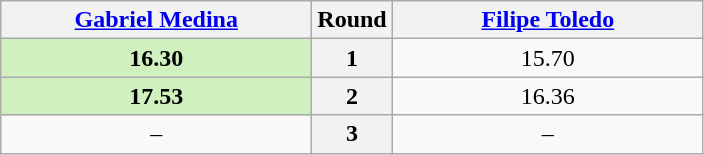<table class="wikitable">
<tr>
<th width=200> <a href='#'>Gabriel Medina</a></th>
<th>Round</th>
<th width=200> <a href='#'>Filipe Toledo</a></th>
</tr>
<tr>
<td align=center bgcolor=d0f0c0><strong>16.30</strong></td>
<th>1</th>
<td align=center>15.70</td>
</tr>
<tr>
<td align=center bgcolor=d0f0c0><strong>17.53</strong></td>
<th>2</th>
<td align=center>16.36</td>
</tr>
<tr>
<td align=center>–</td>
<th>3</th>
<td align=center>–</td>
</tr>
</table>
